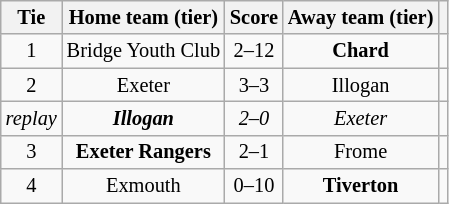<table class="wikitable" style="text-align:center; font-size:85%">
<tr>
<th>Tie</th>
<th>Home team (tier)</th>
<th>Score</th>
<th>Away team (tier)</th>
<th></th>
</tr>
<tr>
<td align="center">1</td>
<td>Bridge Youth Club</td>
<td align="center">2–12</td>
<td><strong>Chard</strong></td>
<td></td>
</tr>
<tr>
<td align="center">2</td>
<td>Exeter</td>
<td align="center">3–3 </td>
<td>Illogan</td>
<td></td>
</tr>
<tr>
<td align="center"><em>replay</em></td>
<td><strong><em>Illogan</em></strong></td>
<td align="center"><em>2–0</em></td>
<td><em>Exeter</em></td>
<td></td>
</tr>
<tr>
<td align="center">3</td>
<td><strong>Exeter Rangers</strong></td>
<td align="center">2–1</td>
<td>Frome</td>
<td></td>
</tr>
<tr>
<td align="center">4</td>
<td>Exmouth</td>
<td align="center">0–10</td>
<td><strong>Tiverton</strong></td>
<td></td>
</tr>
</table>
